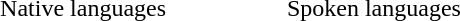<table class="whitetable" style="text-align:center">
<tr>
<td width="32%"></td>
<td width="2%"></td>
<td width="32%"></td>
</tr>
<tr>
<td>Native languages</td>
<td></td>
<td>Spoken languages</td>
</tr>
</table>
